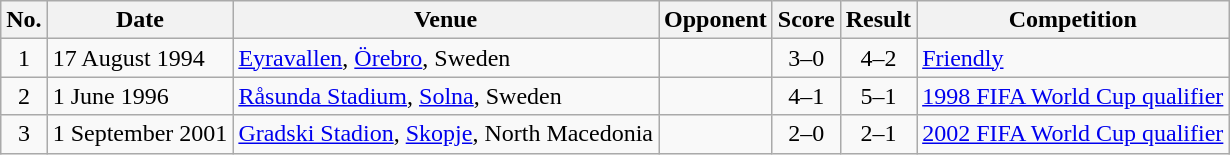<table class="wikitable sortable">
<tr>
<th scope="col">No.</th>
<th scope="col">Date</th>
<th scope="col">Venue</th>
<th scope="col">Opponent</th>
<th scope="col">Score</th>
<th scope="col">Result</th>
<th scope="col">Competition</th>
</tr>
<tr>
<td align="center">1</td>
<td>17 August 1994</td>
<td><a href='#'>Eyravallen</a>, <a href='#'>Örebro</a>, Sweden</td>
<td></td>
<td align="center">3–0</td>
<td align="center">4–2</td>
<td><a href='#'>Friendly</a></td>
</tr>
<tr>
<td align="center">2</td>
<td>1 June 1996</td>
<td><a href='#'>Råsunda Stadium</a>, <a href='#'>Solna</a>, Sweden</td>
<td></td>
<td align="center">4–1</td>
<td align="center">5–1</td>
<td><a href='#'>1998 FIFA World Cup qualifier</a></td>
</tr>
<tr>
<td align="center">3</td>
<td>1 September 2001</td>
<td><a href='#'>Gradski Stadion</a>, <a href='#'>Skopje</a>, North Macedonia</td>
<td></td>
<td align="center">2–0</td>
<td align="center">2–1</td>
<td><a href='#'>2002 FIFA World Cup qualifier</a></td>
</tr>
</table>
